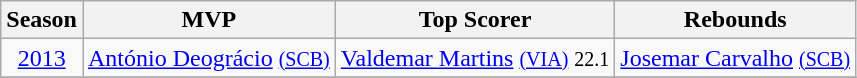<table class="wikitable">
<tr>
<th>Season</th>
<th>MVP</th>
<th>Top Scorer</th>
<th>Rebounds</th>
</tr>
<tr>
<td align=Center><a href='#'>2013</a></td>
<td> <a href='#'>António Deográcio</a> <small><a href='#'>(SCB)</a></small></td>
<td> <a href='#'>Valdemar Martins</a> <small><a href='#'>(VIA)</a></small> <small>22.1</small></td>
<td> <a href='#'>Josemar Carvalho</a> <small><a href='#'>(SCB)</a></small></td>
</tr>
<tr>
</tr>
</table>
